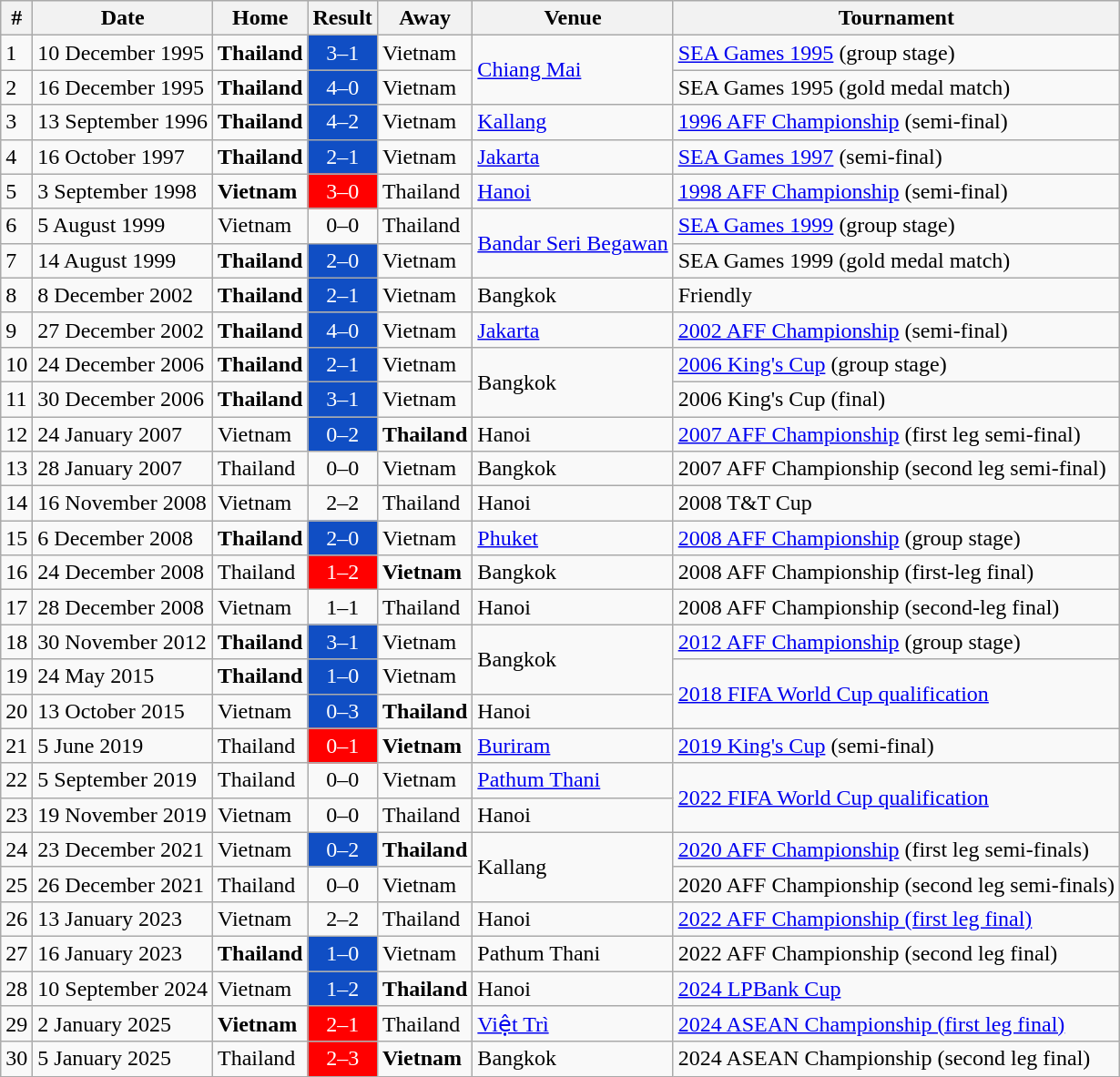<table class="wikitable">
<tr>
<th>#</th>
<th>Date</th>
<th>Home</th>
<th>Result</th>
<th>Away</th>
<th>Venue</th>
<th>Tournament</th>
</tr>
<tr>
<td>1</td>
<td>10 December 1995</td>
<td><strong>Thailand</strong></td>
<td style="color:#FFF; background:#104EC4" align="center" ;>3–1</td>
<td>Vietnam</td>
<td rowspan="2"><a href='#'>Chiang Mai</a></td>
<td><a href='#'>SEA Games 1995</a> (group stage)</td>
</tr>
<tr>
<td>2</td>
<td>16 December 1995</td>
<td><strong>Thailand</strong></td>
<td style="color:#FFF; background:#104EC4" align="center" ;>4–0</td>
<td>Vietnam</td>
<td>SEA Games 1995 (gold medal match)</td>
</tr>
<tr>
<td>3</td>
<td>13 September 1996</td>
<td><strong>Thailand</strong></td>
<td style="color:#FFF; background:#104EC4" align="center" ;>4–2</td>
<td>Vietnam</td>
<td><a href='#'>Kallang</a></td>
<td><a href='#'>1996 AFF Championship</a> (semi-final)</td>
</tr>
<tr>
<td>4</td>
<td>16 October 1997</td>
<td><strong>Thailand</strong></td>
<td style="color:#FFF; background:#104EC4" align="center" ;>2–1</td>
<td>Vietnam</td>
<td><a href='#'>Jakarta</a></td>
<td><a href='#'>SEA Games 1997</a> (semi-final)</td>
</tr>
<tr>
<td>5</td>
<td>3 September 1998</td>
<td><strong>Vietnam</strong></td>
<td style="color:#FFF; background:#FF0000" align="center" ;>3–0</td>
<td>Thailand</td>
<td><a href='#'>Hanoi</a></td>
<td><a href='#'>1998 AFF Championship</a> (semi-final)</td>
</tr>
<tr>
<td>6</td>
<td>5 August 1999</td>
<td>Vietnam</td>
<td align="center">0–0</td>
<td>Thailand</td>
<td rowspan="2"><a href='#'>Bandar Seri Begawan</a></td>
<td><a href='#'>SEA Games 1999</a> (group stage)</td>
</tr>
<tr>
<td>7</td>
<td>14 August 1999</td>
<td><strong>Thailand</strong></td>
<td style="color:#FFF; background:#104EC4" align="center" ;>2–0</td>
<td>Vietnam</td>
<td>SEA Games 1999 (gold medal match)</td>
</tr>
<tr>
<td>8</td>
<td>8 December 2002</td>
<td><strong>Thailand</strong></td>
<td style="color:#FFF; background:#104EC4" align="center" ;>2–1</td>
<td>Vietnam</td>
<td>Bangkok</td>
<td>Friendly</td>
</tr>
<tr>
<td>9</td>
<td>27 December 2002</td>
<td><strong>Thailand</strong></td>
<td style="color:#FFF; background:#104EC4" align="center" ;>4–0</td>
<td>Vietnam</td>
<td><a href='#'>Jakarta</a></td>
<td><a href='#'>2002 AFF Championship</a> (semi-final)</td>
</tr>
<tr>
<td>10</td>
<td>24 December 2006</td>
<td><strong>Thailand</strong></td>
<td style="color:#FFF; background:#104EC4" align="center" ;>2–1</td>
<td>Vietnam</td>
<td rowspan="2">Bangkok</td>
<td><a href='#'>2006 King's Cup</a> (group stage)</td>
</tr>
<tr>
<td>11</td>
<td>30 December 2006</td>
<td><strong>Thailand</strong></td>
<td style="color:#FFF; background:#104EC4" align="center" ;>3–1</td>
<td>Vietnam</td>
<td>2006 King's Cup (final)</td>
</tr>
<tr>
<td>12</td>
<td>24 January 2007</td>
<td>Vietnam</td>
<td style="color:#FFF; background:#104EC4" align="center" ;>0–2</td>
<td><strong>Thailand</strong></td>
<td>Hanoi</td>
<td><a href='#'>2007 AFF Championship</a> (first leg semi-final)</td>
</tr>
<tr>
<td>13</td>
<td>28 January 2007</td>
<td>Thailand</td>
<td align="center">0–0</td>
<td>Vietnam</td>
<td>Bangkok</td>
<td>2007 AFF Championship (second leg semi-final)</td>
</tr>
<tr>
<td>14</td>
<td>16 November 2008</td>
<td>Vietnam</td>
<td align="center">2–2</td>
<td>Thailand</td>
<td>Hanoi</td>
<td>2008 T&T Cup</td>
</tr>
<tr>
<td>15</td>
<td>6 December 2008</td>
<td><strong>Thailand</strong></td>
<td style="color:#FFF; background:#104EC4" align="center" ;>2–0</td>
<td>Vietnam</td>
<td><a href='#'>Phuket</a></td>
<td><a href='#'>2008 AFF Championship</a> (group stage)</td>
</tr>
<tr>
<td>16</td>
<td>24 December 2008</td>
<td>Thailand</td>
<td style="color:#FFF; background:#FF0000" align="center" ;>1–2</td>
<td><strong>Vietnam</strong></td>
<td>Bangkok</td>
<td>2008 AFF Championship (first-leg final)</td>
</tr>
<tr>
<td>17</td>
<td>28 December 2008</td>
<td>Vietnam</td>
<td align="center">1–1</td>
<td>Thailand</td>
<td>Hanoi</td>
<td>2008 AFF Championship (second-leg final)</td>
</tr>
<tr>
<td>18</td>
<td>30 November 2012</td>
<td><strong>Thailand</strong></td>
<td style="color:#FFF; background:#104EC4" align="center" ;>3–1</td>
<td>Vietnam</td>
<td rowspan="2">Bangkok</td>
<td><a href='#'>2012 AFF Championship</a> (group stage)</td>
</tr>
<tr>
<td>19</td>
<td>24 May 2015</td>
<td><strong>Thailand</strong></td>
<td style="color:#FFF; background:#104EC4" align="center" ;>1–0</td>
<td>Vietnam</td>
<td rowspan="2"><a href='#'>2018 FIFA World Cup qualification</a></td>
</tr>
<tr>
<td>20</td>
<td>13 October 2015</td>
<td>Vietnam</td>
<td style="color:#FFF; background:#104EC4" align="center" ;>0–3</td>
<td><strong>Thailand</strong></td>
<td>Hanoi</td>
</tr>
<tr>
<td>21</td>
<td>5 June 2019</td>
<td>Thailand</td>
<td style="color:#FFF; background:#FF0000" align="center" ;>0–1</td>
<td><strong>Vietnam</strong></td>
<td><a href='#'>Buriram</a></td>
<td><a href='#'>2019 King's Cup</a> (semi-final)</td>
</tr>
<tr>
<td>22</td>
<td>5 September 2019</td>
<td>Thailand</td>
<td align="center">0–0</td>
<td>Vietnam</td>
<td><a href='#'>Pathum Thani</a></td>
<td rowspan="2"><a href='#'>2022 FIFA World Cup qualification</a></td>
</tr>
<tr>
<td>23</td>
<td>19 November 2019</td>
<td>Vietnam</td>
<td align="center">0–0</td>
<td>Thailand</td>
<td>Hanoi</td>
</tr>
<tr>
<td>24</td>
<td>23 December 2021</td>
<td>Vietnam</td>
<td style="color:#FFF; background:#104EC4" align="center" ;>0–2</td>
<td><strong>Thailand</strong></td>
<td rowspan="2">Kallang</td>
<td><a href='#'>2020 AFF Championship</a> (first leg semi-finals)</td>
</tr>
<tr>
<td>25</td>
<td>26 December 2021</td>
<td>Thailand</td>
<td align="center">0–0</td>
<td>Vietnam</td>
<td>2020 AFF Championship (second leg semi-finals)</td>
</tr>
<tr>
<td>26</td>
<td>13 January 2023</td>
<td>Vietnam</td>
<td align="center">2–2</td>
<td>Thailand</td>
<td>Hanoi</td>
<td><a href='#'>2022 AFF Championship (first leg final)</a></td>
</tr>
<tr>
<td>27</td>
<td>16 January 2023</td>
<td><strong>Thailand</strong></td>
<td style="color:#FFF; background:#104EC4" align="center">1–0</td>
<td>Vietnam</td>
<td>Pathum Thani</td>
<td>2022 AFF Championship (second leg final)</td>
</tr>
<tr>
<td>28</td>
<td>10 September 2024</td>
<td>Vietnam</td>
<td style="color:#FFF; background:#104EC4" align="center">1–2</td>
<td><strong>Thailand</strong></td>
<td>Hanoi</td>
<td><a href='#'>2024 LPBank Cup</a></td>
</tr>
<tr>
<td>29</td>
<td>2 January 2025</td>
<td><strong>Vietnam</strong></td>
<td style="color:#FFF; background:#FF0000" align="center">2–1</td>
<td>Thailand</td>
<td><a href='#'>Việt Trì</a></td>
<td><a href='#'>2024 ASEAN Championship (first leg final)</a></td>
</tr>
<tr>
<td>30</td>
<td>5 January 2025</td>
<td>Thailand</td>
<td style="color:#FFF; background:#FF0000" align="center">2–3</td>
<td><strong>Vietnam</strong></td>
<td>Bangkok</td>
<td>2024 ASEAN Championship (second leg final)</td>
</tr>
</table>
